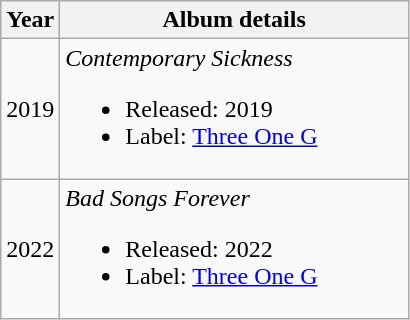<table class="wikitable">
<tr>
<th>Year</th>
<th width="225">Album details</th>
</tr>
<tr>
<td>2019</td>
<td><em>Contemporary Sickness</em><br><ul><li>Released: 2019</li><li>Label:  <a href='#'>Three One G</a></li></ul></td>
</tr>
<tr>
<td>2022</td>
<td><em>Bad Songs Forever</em><br><ul><li>Released: 2022</li><li>Label:  <a href='#'>Three One G</a></li></ul></td>
</tr>
</table>
